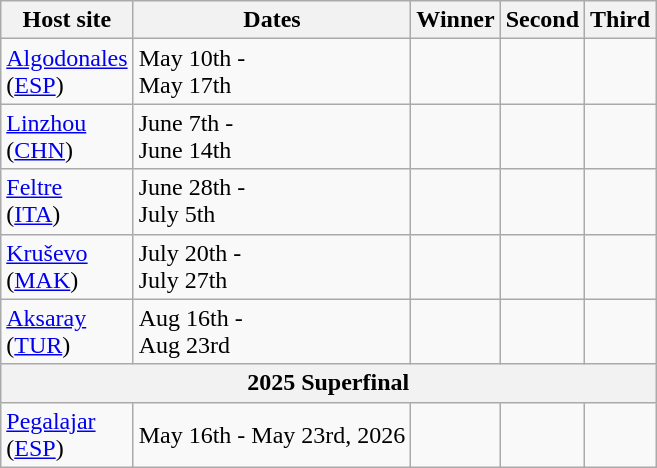<table class="wikitable">
<tr>
<th>Host site</th>
<th>Dates</th>
<th>Winner</th>
<th>Second</th>
<th>Third</th>
</tr>
<tr>
<td><a href='#'>Algodonales</a> <br> (<a href='#'>ESP</a>)</td>
<td>May 10th - <br> May 17th</td>
<td> <br> </td>
<td> <br> </td>
<td> <br> </td>
</tr>
<tr>
<td><a href='#'>Linzhou</a> <br> (<a href='#'>CHN</a>)</td>
<td>June 7th - <br> June 14th</td>
<td></td>
<td></td>
<td></td>
</tr>
<tr>
<td><a href='#'>Feltre</a> <br> (<a href='#'>ITA</a>)</td>
<td>June 28th - <br> July 5th</td>
<td></td>
<td></td>
<td></td>
</tr>
<tr>
<td><a href='#'>Kruševo</a> <br> (<a href='#'>MAK</a>)</td>
<td>July 20th - <br> July 27th</td>
<td></td>
<td></td>
<td></td>
</tr>
<tr>
<td><a href='#'>Aksaray</a> <br> (<a href='#'>TUR</a>)</td>
<td>Aug 16th - <br> Aug 23rd</td>
<td></td>
<td></td>
<td></td>
</tr>
<tr>
<th Colspan=5>2025 Superfinal</th>
</tr>
<tr>
<td><a href='#'>Pegalajar</a> <br> (<a href='#'>ESP</a>)</td>
<td>May 16th - May 23rd, 2026</td>
<td></td>
<td></td>
<td></td>
</tr>
</table>
